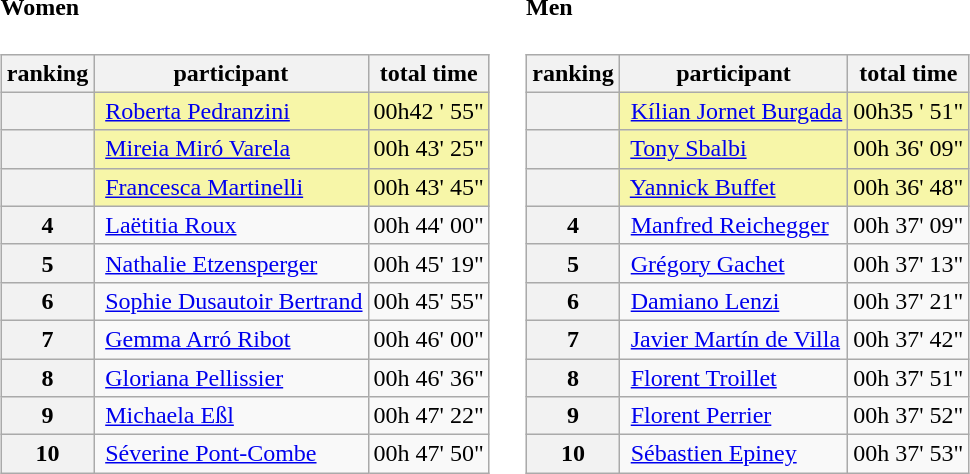<table>
<tr>
<td><br><h4>Women</h4><table class="wikitable">
<tr>
<th>ranking</th>
<th>participant</th>
<th>total time</th>
</tr>
<tr>
<th bgcolor="gold"></th>
<td bgcolor="#F7F6A8"> <a href='#'>Roberta Pedranzini</a></td>
<td bgcolor="#F7F6A8">00h42 ' 55"</td>
</tr>
<tr>
<th bgcolor="silver"></th>
<td bgcolor="#F7F6A8"> <a href='#'>Mireia Miró Varela</a></td>
<td bgcolor="#F7F6A8">00h 43' 25"</td>
</tr>
<tr>
<th bgcolor="#cc9966"></th>
<td bgcolor="#F7F6A8"> <a href='#'>Francesca Martinelli</a></td>
<td bgcolor="#F7F6A8">00h 43' 45"</td>
</tr>
<tr>
<th>4</th>
<td> <a href='#'>Laëtitia Roux</a></td>
<td>00h 44' 00"</td>
</tr>
<tr>
<th>5</th>
<td> <a href='#'>Nathalie Etzensperger</a></td>
<td>00h 45' 19"</td>
</tr>
<tr>
<th>6</th>
<td> <a href='#'>Sophie Dusautoir Bertrand</a></td>
<td>00h 45' 55"</td>
</tr>
<tr>
<th>7</th>
<td> <a href='#'>Gemma Arró Ribot</a></td>
<td>00h 46' 00"</td>
</tr>
<tr>
<th>8</th>
<td> <a href='#'>Gloriana Pellissier</a></td>
<td>00h 46' 36"</td>
</tr>
<tr>
<th>9</th>
<td> <a href='#'>Michaela Eßl</a></td>
<td>00h 47' 22"</td>
</tr>
<tr>
<th>10</th>
<td> <a href='#'>Séverine Pont-Combe</a></td>
<td>00h 47' 50"</td>
</tr>
</table>
</td>
<td></td>
<td><br><h4>Men</h4><table class="wikitable">
<tr>
<th>ranking</th>
<th>participant</th>
<th>total time</th>
</tr>
<tr>
<th bgcolor="gold"></th>
<td bgcolor="#F7F6A8"> <a href='#'>Kílian Jornet Burgada</a></td>
<td bgcolor="#F7F6A8">00h35 ' 51"</td>
</tr>
<tr>
<th bgcolor="silver"></th>
<td bgcolor="#F7F6A8"> <a href='#'>Tony Sbalbi</a></td>
<td bgcolor="#F7F6A8">00h 36' 09"</td>
</tr>
<tr>
<th bgcolor="#cc9966"></th>
<td bgcolor="#F7F6A8"> <a href='#'>Yannick Buffet</a></td>
<td bgcolor="#F7F6A8">00h 36' 48"</td>
</tr>
<tr>
<th>4</th>
<td> <a href='#'>Manfred Reichegger</a></td>
<td>00h 37' 09"</td>
</tr>
<tr>
<th>5</th>
<td> <a href='#'>Grégory Gachet</a></td>
<td>00h 37' 13"</td>
</tr>
<tr>
<th>6</th>
<td> <a href='#'>Damiano Lenzi</a></td>
<td>00h 37' 21"</td>
</tr>
<tr>
<th>7</th>
<td> <a href='#'>Javier Martín de Villa</a></td>
<td>00h 37' 42"</td>
</tr>
<tr>
<th>8</th>
<td> <a href='#'>Florent Troillet</a></td>
<td>00h 37' 51"</td>
</tr>
<tr>
<th>9</th>
<td> <a href='#'>Florent Perrier</a></td>
<td>00h 37' 52"</td>
</tr>
<tr>
<th>10</th>
<td> <a href='#'>Sébastien Epiney</a></td>
<td>00h 37' 53"</td>
</tr>
</table>
</td>
</tr>
</table>
